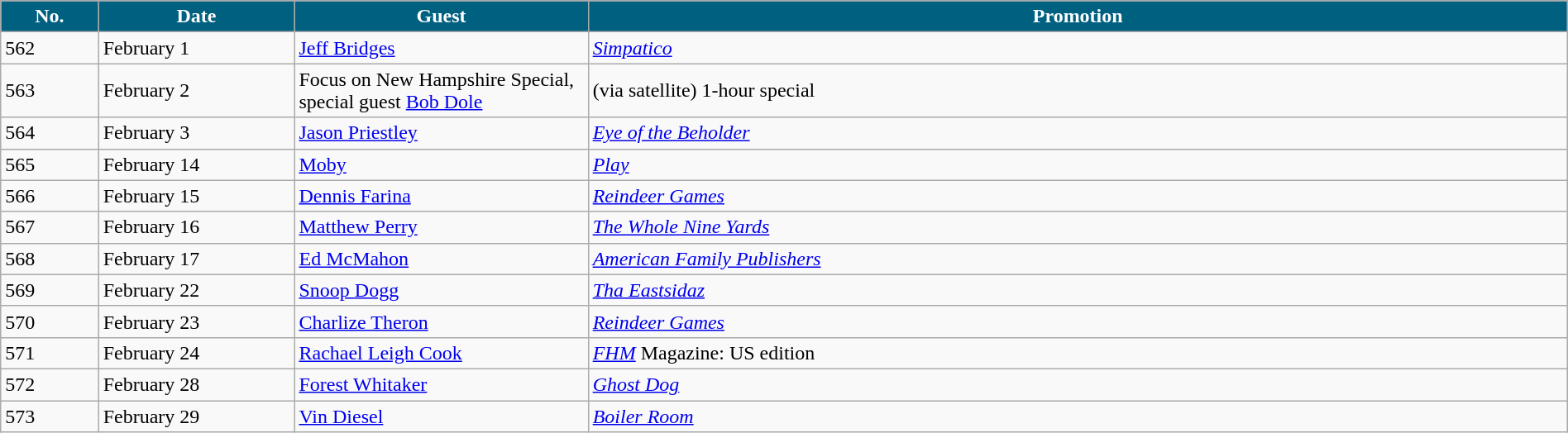<table class="wikitable" width="100%">
<tr bgcolor="#CCCCCC">
<th width="5%" style="background:#006080; color:white"><abbr>No.</abbr></th>
<th width="10%" style="background:#006080; color:white">Date</th>
<th width="15%" style="background:#006080; color:white">Guest</th>
<th width="50%" style="background:#006080; color:white">Promotion</th>
</tr>
<tr>
<td>562</td>
<td>February 1</td>
<td><a href='#'>Jeff Bridges</a></td>
<td><em><a href='#'>Simpatico</a></em></td>
</tr>
<tr>
<td>563</td>
<td>February 2</td>
<td>Focus on New Hampshire Special, special guest <a href='#'>Bob Dole</a></td>
<td>(via satellite) 1-hour special</td>
</tr>
<tr>
<td>564</td>
<td>February 3</td>
<td><a href='#'>Jason Priestley</a></td>
<td><em><a href='#'>Eye of the Beholder</a></em></td>
</tr>
<tr>
<td>565</td>
<td>February 14</td>
<td><a href='#'>Moby</a></td>
<td><em><a href='#'>Play</a></em></td>
</tr>
<tr>
<td>566</td>
<td>February 15</td>
<td><a href='#'>Dennis Farina</a></td>
<td><em><a href='#'>Reindeer Games</a></em></td>
</tr>
<tr>
<td>567</td>
<td>February 16</td>
<td><a href='#'>Matthew Perry</a></td>
<td><em><a href='#'>The Whole Nine Yards</a></em></td>
</tr>
<tr>
<td>568</td>
<td>February 17</td>
<td><a href='#'>Ed McMahon</a></td>
<td><em><a href='#'>American Family Publishers</a></em></td>
</tr>
<tr>
<td>569</td>
<td>February 22</td>
<td><a href='#'>Snoop Dogg</a></td>
<td><em><a href='#'>Tha Eastsidaz</a></em></td>
</tr>
<tr>
<td>570</td>
<td>February 23</td>
<td><a href='#'>Charlize Theron</a></td>
<td><em><a href='#'>Reindeer Games</a></em></td>
</tr>
<tr>
<td>571</td>
<td>February 24</td>
<td><a href='#'>Rachael Leigh Cook</a></td>
<td><em><a href='#'>FHM</a></em> Magazine: US edition</td>
</tr>
<tr>
<td>572</td>
<td>February 28</td>
<td><a href='#'>Forest Whitaker</a></td>
<td><em><a href='#'>Ghost Dog</a></em></td>
</tr>
<tr>
<td>573</td>
<td>February 29</td>
<td><a href='#'>Vin Diesel</a></td>
<td><em><a href='#'>Boiler Room</a></em></td>
</tr>
</table>
